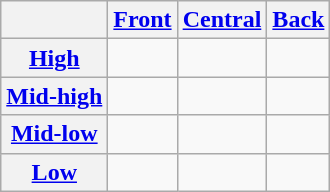<table class="wikitable">
<tr>
<th></th>
<th><a href='#'>Front</a></th>
<th><a href='#'>Central</a></th>
<th><a href='#'>Back</a></th>
</tr>
<tr>
<th><a href='#'>High</a></th>
<td></td>
<td></td>
<td></td>
</tr>
<tr>
<th><a href='#'>Mid-high</a></th>
<td></td>
<td></td>
<td></td>
</tr>
<tr>
<th><a href='#'>Mid-low</a></th>
<td></td>
<td></td>
<td></td>
</tr>
<tr>
<th><a href='#'>Low</a></th>
<td></td>
<td></td>
<td></td>
</tr>
</table>
